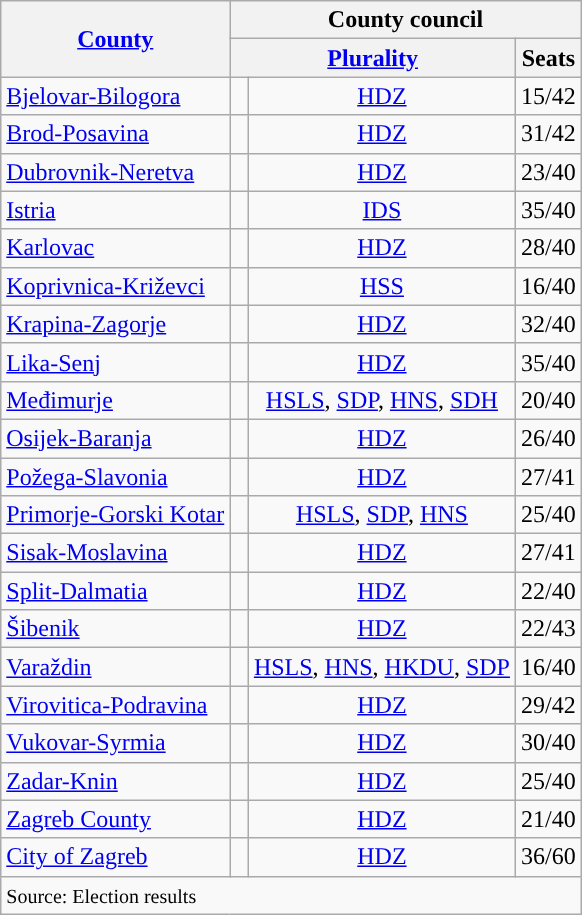<table class="wikitable">
<tr>
<th rowspan="2"><a href='#'>County</a></th>
<th colspan="3">County council</th>
</tr>
<tr>
<th colspan="2"><a href='#'>Plurality</a></th>
<th>Seats</th>
</tr>
<tr>
<td><a href='#'>Bjelovar-Bilogora</a></td>
<td width="5px" style="background-color:"></td>
<td style="text-align:center;"><a href='#'>HDZ</a></td>
<td style="text-align:center;">15/42</td>
</tr>
<tr>
<td><a href='#'>Brod-Posavina</a></td>
<td width="5px" style="background-color:"></td>
<td style="text-align:center;"><a href='#'>HDZ</a></td>
<td style="text-align:center;">31/42</td>
</tr>
<tr>
<td><a href='#'>Dubrovnik-Neretva</a></td>
<td width="5px" style="background-color:"></td>
<td style="text-align:center;"><a href='#'>HDZ</a></td>
<td style="text-align:center;">23/40</td>
</tr>
<tr>
<td><a href='#'>Istria</a></td>
<td width="5px" style="background-color:"></td>
<td style="text-align:center;"><a href='#'>IDS</a></td>
<td style="text-align:center;">35/40</td>
</tr>
<tr>
<td><a href='#'>Karlovac</a></td>
<td width="5px" style="background-color:"></td>
<td style="text-align:center;"><a href='#'>HDZ</a></td>
<td style="text-align:center;">28/40</td>
</tr>
<tr>
<td><a href='#'>Koprivnica-Križevci</a></td>
<td width="5px" style="background-color:"></td>
<td style="text-align:center;"><a href='#'>HSS</a></td>
<td style="text-align:center;">16/40</td>
</tr>
<tr>
<td><a href='#'>Krapina-Zagorje</a></td>
<td width="5px" style="background-color:"></td>
<td style="text-align:center;"><a href='#'>HDZ</a></td>
<td style="text-align:center;">32/40</td>
</tr>
<tr>
<td><a href='#'>Lika-Senj</a></td>
<td width="5px" style="background-color:"></td>
<td style="text-align:center;"><a href='#'>HDZ</a></td>
<td style="text-align:center;">35/40</td>
</tr>
<tr>
<td><a href='#'>Međimurje</a></td>
<td width="5px" style="background-color:"></td>
<td style="text-align:center;"><a href='#'>HSLS</a>, <a href='#'>SDP</a>, <a href='#'>HNS</a>, <a href='#'>SDH</a></td>
<td style="text-align:center;">20/40</td>
</tr>
<tr>
<td><a href='#'>Osijek-Baranja</a></td>
<td width="5px" style="background-color:"></td>
<td style="text-align:center;"><a href='#'>HDZ</a></td>
<td style="text-align:center;">26/40</td>
</tr>
<tr>
<td><a href='#'>Požega-Slavonia</a></td>
<td width="5px" style="background-color:"></td>
<td style="text-align:center;"><a href='#'>HDZ</a></td>
<td style="text-align:center;">27/41</td>
</tr>
<tr>
<td><a href='#'>Primorje-Gorski Kotar</a></td>
<td width="5px" style="background-color:"></td>
<td style="text-align:center;"><a href='#'>HSLS</a>, <a href='#'>SDP</a>, <a href='#'>HNS</a></td>
<td style="text-align:center;">25/40</td>
</tr>
<tr>
<td><a href='#'>Sisak-Moslavina</a></td>
<td width="5px" style="background-color:"></td>
<td style="text-align:center;"><a href='#'>HDZ</a></td>
<td style="text-align:center;">27/41</td>
</tr>
<tr>
<td><a href='#'>Split-Dalmatia</a></td>
<td width="5px" style="background-color:"></td>
<td style="text-align:center;"><a href='#'>HDZ</a></td>
<td style="text-align:center;">22/40</td>
</tr>
<tr>
<td><a href='#'>Šibenik</a></td>
<td width="5px" style="background-color:"></td>
<td style="text-align:center;"><a href='#'>HDZ</a></td>
<td style="text-align:center;">22/43</td>
</tr>
<tr>
<td><a href='#'>Varaždin</a></td>
<td width="5px" style="background-color:"></td>
<td style="text-align:center;"><a href='#'>HSLS</a>, <a href='#'>HNS</a>, <a href='#'>HKDU</a>, <a href='#'>SDP</a></td>
<td style="text-align:center;">16/40</td>
</tr>
<tr>
<td><a href='#'>Virovitica-Podravina</a></td>
<td width="5px" style="background-color:"></td>
<td style="text-align:center;"><a href='#'>HDZ</a></td>
<td style="text-align:center;">29/42</td>
</tr>
<tr>
<td><a href='#'>Vukovar-Syrmia</a></td>
<td width="5px" style="background-color:"></td>
<td style="text-align:center;"><a href='#'>HDZ</a></td>
<td style="text-align:center;">30/40</td>
</tr>
<tr>
<td><a href='#'>Zadar-Knin</a></td>
<td width="5px" style="background-color:"></td>
<td style="text-align:center;"><a href='#'>HDZ</a></td>
<td style="text-align:center;">25/40</td>
</tr>
<tr>
<td><a href='#'>Zagreb County</a></td>
<td width="5px" style="background-color:"></td>
<td style="text-align:center;"><a href='#'>HDZ</a></td>
<td style="text-align:center;">21/40</td>
</tr>
<tr>
<td><a href='#'>City of Zagreb</a></td>
<td width="5px" style="background-color:"></td>
<td style="text-align:center;"><a href='#'>HDZ</a></td>
<td style="text-align:center;">36/60</td>
</tr>
<tr>
<td colspan="4"><small>Source: Election results</small></td>
</tr>
</table>
